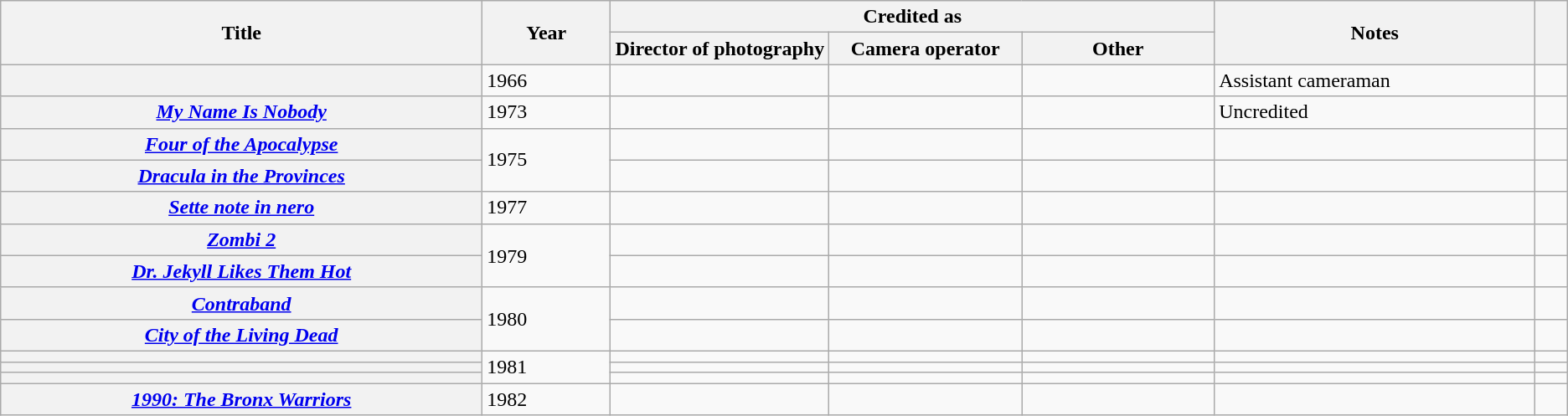<table class="wikitable sortable plainrowheaders">
<tr>
<th width="15%" rowspan="2" scope="col">Title</th>
<th width="4%" rowspan="2" scope="col">Year</th>
<th colspan="3" scope="col">Credited as</th>
<th width="10%" rowspan="2" scope="col" class="unsortable">Notes</th>
<th width="1%" rowspan="2" scope="col" class="unsortable"></th>
</tr>
<tr>
<th width=6%>Director of photography</th>
<th width=6%>Camera operator</th>
<th width=6%>Other</th>
</tr>
<tr>
<th scope="row"></th>
<td>1966</td>
<td></td>
<td></td>
<td></td>
<td>Assistant cameraman</td>
<td style="text-align:center;"></td>
</tr>
<tr>
<th scope="row"><em><a href='#'>My Name Is Nobody</a></em></th>
<td>1973</td>
<td></td>
<td></td>
<td></td>
<td>Uncredited</td>
<td style="text-align:center;"></td>
</tr>
<tr>
<th scope="row"><em><a href='#'>Four of the Apocalypse</a></em></th>
<td rowspan="2">1975</td>
<td></td>
<td></td>
<td></td>
<td></td>
<td style="text-align:center;"></td>
</tr>
<tr>
<th scope="row"><em><a href='#'>Dracula in the Provinces</a></em></th>
<td></td>
<td></td>
<td></td>
<td></td>
<td style="text-align:center;"></td>
</tr>
<tr>
<th scope="row"><em><a href='#'>Sette note in nero</a></em></th>
<td>1977</td>
<td></td>
<td></td>
<td></td>
<td></td>
<td style="text-align:center;"></td>
</tr>
<tr>
<th scope="row"><em><a href='#'>Zombi 2</a></em></th>
<td rowspan="2">1979</td>
<td></td>
<td></td>
<td></td>
<td></td>
<td style="text-align:center;"></td>
</tr>
<tr>
<th scope="row"><em><a href='#'>Dr. Jekyll Likes Them Hot</a></em></th>
<td></td>
<td></td>
<td></td>
<td></td>
<td style="text-align:center;"></td>
</tr>
<tr>
<th scope="row"><em><a href='#'>Contraband</a></em></th>
<td rowspan="2">1980</td>
<td></td>
<td></td>
<td></td>
<td></td>
<td style="text-align:center;"></td>
</tr>
<tr>
<th scope="row"><em><a href='#'>City of the Living Dead</a></em></th>
<td></td>
<td></td>
<td></td>
<td></td>
<td style="text-align:center;"></td>
</tr>
<tr>
<th scope="row"></th>
<td rowspan="3">1981</td>
<td></td>
<td></td>
<td></td>
<td></td>
<td style="text-align:center;"></td>
</tr>
<tr>
<th scope="row"></th>
<td></td>
<td></td>
<td></td>
<td></td>
<td style="text-align:center;"></td>
</tr>
<tr>
<th scope="row"></th>
<td></td>
<td></td>
<td></td>
<td></td>
<td style="text-align:center;"></td>
</tr>
<tr>
<th scope="row"><em><a href='#'>1990: The Bronx Warriors</a></em></th>
<td>1982</td>
<td></td>
<td></td>
<td></td>
<td></td>
<td style="text-align:center;"></td>
</tr>
</table>
